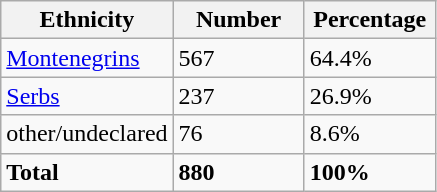<table class="wikitable">
<tr>
<th width="100px">Ethnicity</th>
<th width="80px">Number</th>
<th width="80px">Percentage</th>
</tr>
<tr>
<td><a href='#'>Montenegrins</a></td>
<td>567</td>
<td>64.4%</td>
</tr>
<tr>
<td><a href='#'>Serbs</a></td>
<td>237</td>
<td>26.9%</td>
</tr>
<tr>
<td>other/undeclared</td>
<td>76</td>
<td>8.6%</td>
</tr>
<tr>
<td><strong>Total</strong></td>
<td><strong>880</strong></td>
<td><strong>100%</strong></td>
</tr>
</table>
